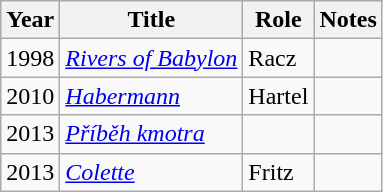<table class="wikitable sortable">
<tr>
<th>Year</th>
<th>Title</th>
<th>Role</th>
<th class="unsortable">Notes</th>
</tr>
<tr>
<td>1998</td>
<td><em><a href='#'>Rivers of Babylon</a></em></td>
<td>Racz</td>
<td></td>
</tr>
<tr>
<td>2010</td>
<td><em><a href='#'>Habermann</a></em></td>
<td>Hartel</td>
<td></td>
</tr>
<tr>
<td>2013</td>
<td><em><a href='#'>Příběh kmotra</a></em></td>
<td></td>
<td></td>
</tr>
<tr>
<td>2013</td>
<td><em><a href='#'>Colette</a></em></td>
<td>Fritz</td>
<td></td>
</tr>
</table>
